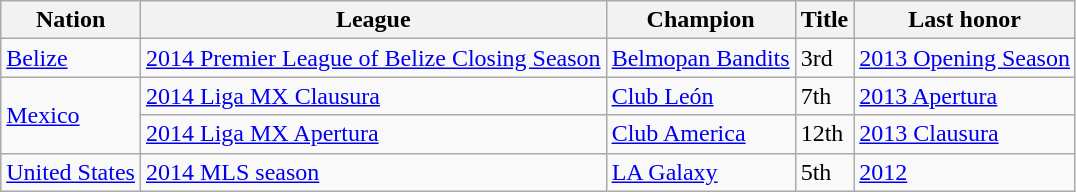<table class="wikitable sortable">
<tr>
<th>Nation</th>
<th>League</th>
<th>Champion</th>
<th data-sort-type="number">Title</th>
<th>Last honor</th>
</tr>
<tr>
<td> <a href='#'>Belize</a></td>
<td><a href='#'>2014 Premier League of Belize Closing Season</a></td>
<td><a href='#'>Belmopan Bandits</a></td>
<td>3rd</td>
<td><a href='#'>2013 Opening Season</a></td>
</tr>
<tr>
<td rowspan=2> <a href='#'>Mexico</a></td>
<td><a href='#'>2014 Liga MX Clausura</a></td>
<td><a href='#'>Club León</a></td>
<td>7th</td>
<td><a href='#'>2013 Apertura</a></td>
</tr>
<tr>
<td><a href='#'>2014 Liga MX Apertura</a></td>
<td><a href='#'>Club America</a></td>
<td>12th</td>
<td><a href='#'>2013 Clausura</a></td>
</tr>
<tr>
<td> <a href='#'>United States</a></td>
<td><a href='#'>2014 MLS season</a></td>
<td><a href='#'>LA Galaxy</a></td>
<td>5th</td>
<td><a href='#'>2012</a></td>
</tr>
</table>
